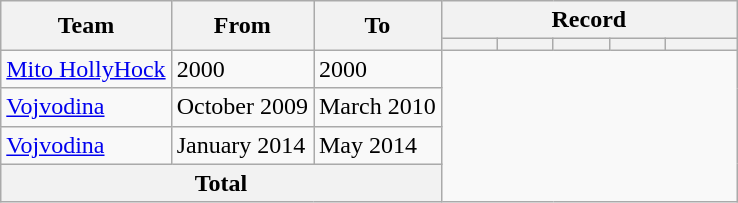<table class="wikitable" style="text-align:center">
<tr>
<th rowspan="2">Team</th>
<th rowspan="2">From</th>
<th rowspan="2">To</th>
<th colspan="5">Record</th>
</tr>
<tr>
<th width="30"></th>
<th width="30"></th>
<th width="30"></th>
<th width="30"></th>
<th width="40"></th>
</tr>
<tr>
<td align="left"><a href='#'>Mito HollyHock</a></td>
<td align="left">2000</td>
<td align="left">2000<br></td>
</tr>
<tr>
<td align="left"><a href='#'>Vojvodina</a></td>
<td align="left">October 2009</td>
<td align="left">March 2010<br></td>
</tr>
<tr>
<td align="left"><a href='#'>Vojvodina</a></td>
<td align="left">January 2014</td>
<td align="left">May 2014<br></td>
</tr>
<tr>
<th colspan="3">Total<br></th>
</tr>
</table>
